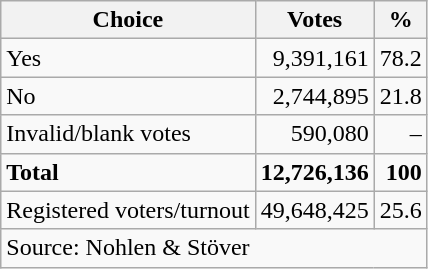<table class=wikitable style=text-align:right>
<tr>
<th>Choice</th>
<th>Votes</th>
<th>%</th>
</tr>
<tr>
<td align=left>Yes</td>
<td>9,391,161</td>
<td>78.2</td>
</tr>
<tr>
<td align=left>No</td>
<td>2,744,895</td>
<td>21.8</td>
</tr>
<tr>
<td align=left>Invalid/blank votes</td>
<td>590,080</td>
<td>–</td>
</tr>
<tr>
<td align=left><strong>Total</strong></td>
<td><strong>12,726,136</strong></td>
<td><strong>100</strong></td>
</tr>
<tr>
<td align=left>Registered voters/turnout</td>
<td>49,648,425</td>
<td>25.6</td>
</tr>
<tr>
<td align=left colspan=3>Source: Nohlen & Stöver</td>
</tr>
</table>
